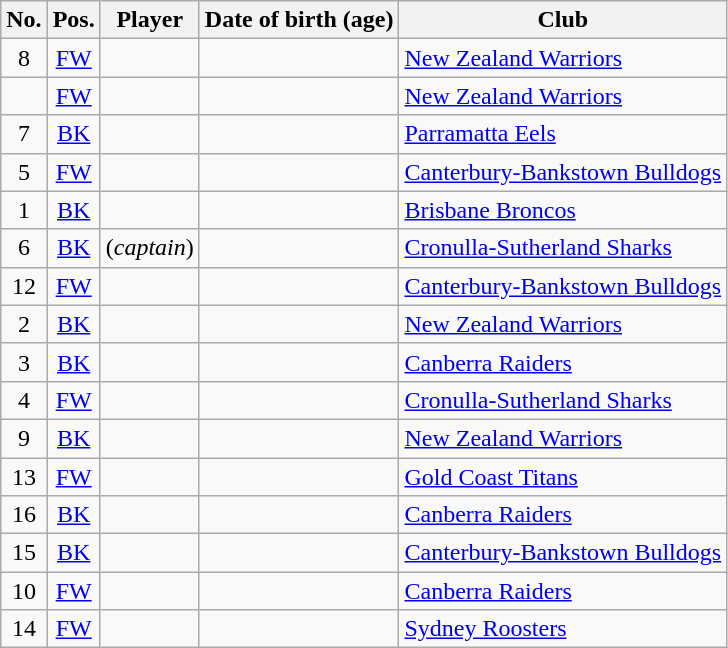<table class="wikitable sortable">
<tr>
<th>No.</th>
<th>Pos.</th>
<th>Player</th>
<th>Date of birth (age)</th>
<th>Club</th>
</tr>
<tr>
<td align=center>8</td>
<td align=center><a href='#'>FW</a></td>
<td></td>
<td></td>
<td> <a href='#'>New Zealand Warriors</a></td>
</tr>
<tr>
<td align=center></td>
<td align=center><a href='#'>FW</a></td>
<td></td>
<td></td>
<td> <a href='#'>New Zealand Warriors</a></td>
</tr>
<tr>
<td align=center>7</td>
<td align=center><a href='#'>BK</a></td>
<td></td>
<td></td>
<td> <a href='#'>Parramatta Eels</a></td>
</tr>
<tr>
<td align=center>5</td>
<td align=center><a href='#'>FW</a></td>
<td></td>
<td></td>
<td> <a href='#'>Canterbury-Bankstown Bulldogs</a></td>
</tr>
<tr>
<td align=center>1</td>
<td align=center><a href='#'>BK</a></td>
<td></td>
<td></td>
<td> <a href='#'>Brisbane Broncos</a></td>
</tr>
<tr>
<td align=center>6</td>
<td align=center><a href='#'>BK</a></td>
<td> (<em>captain</em>)</td>
<td></td>
<td> <a href='#'>Cronulla-Sutherland Sharks</a></td>
</tr>
<tr>
<td align=center>12</td>
<td align=center><a href='#'>FW</a></td>
<td></td>
<td></td>
<td> <a href='#'>Canterbury-Bankstown Bulldogs</a></td>
</tr>
<tr>
<td align=center>2</td>
<td align=center><a href='#'>BK</a></td>
<td></td>
<td></td>
<td> <a href='#'>New Zealand Warriors</a></td>
</tr>
<tr>
<td align=center>3</td>
<td align=center><a href='#'>BK</a></td>
<td></td>
<td></td>
<td> <a href='#'>Canberra Raiders</a></td>
</tr>
<tr>
<td align=center>4</td>
<td align=center><a href='#'>FW</a></td>
<td></td>
<td></td>
<td> <a href='#'>Cronulla-Sutherland Sharks</a></td>
</tr>
<tr>
<td align=center>9</td>
<td align=center><a href='#'>BK</a></td>
<td></td>
<td></td>
<td> <a href='#'>New Zealand Warriors</a></td>
</tr>
<tr>
<td align=center>13</td>
<td align=center><a href='#'>FW</a></td>
<td></td>
<td></td>
<td> <a href='#'>Gold Coast Titans</a></td>
</tr>
<tr>
<td align=center>16</td>
<td align=center><a href='#'>BK</a></td>
<td></td>
<td></td>
<td> <a href='#'>Canberra Raiders</a></td>
</tr>
<tr>
<td align=center>15</td>
<td align=center><a href='#'>BK</a></td>
<td></td>
<td></td>
<td> <a href='#'>Canterbury-Bankstown Bulldogs</a></td>
</tr>
<tr>
<td align=center>10</td>
<td align=center><a href='#'>FW</a></td>
<td></td>
<td></td>
<td> <a href='#'>Canberra Raiders</a></td>
</tr>
<tr>
<td align=center>14</td>
<td align=center><a href='#'>FW</a></td>
<td></td>
<td></td>
<td> <a href='#'>Sydney Roosters</a></td>
</tr>
</table>
